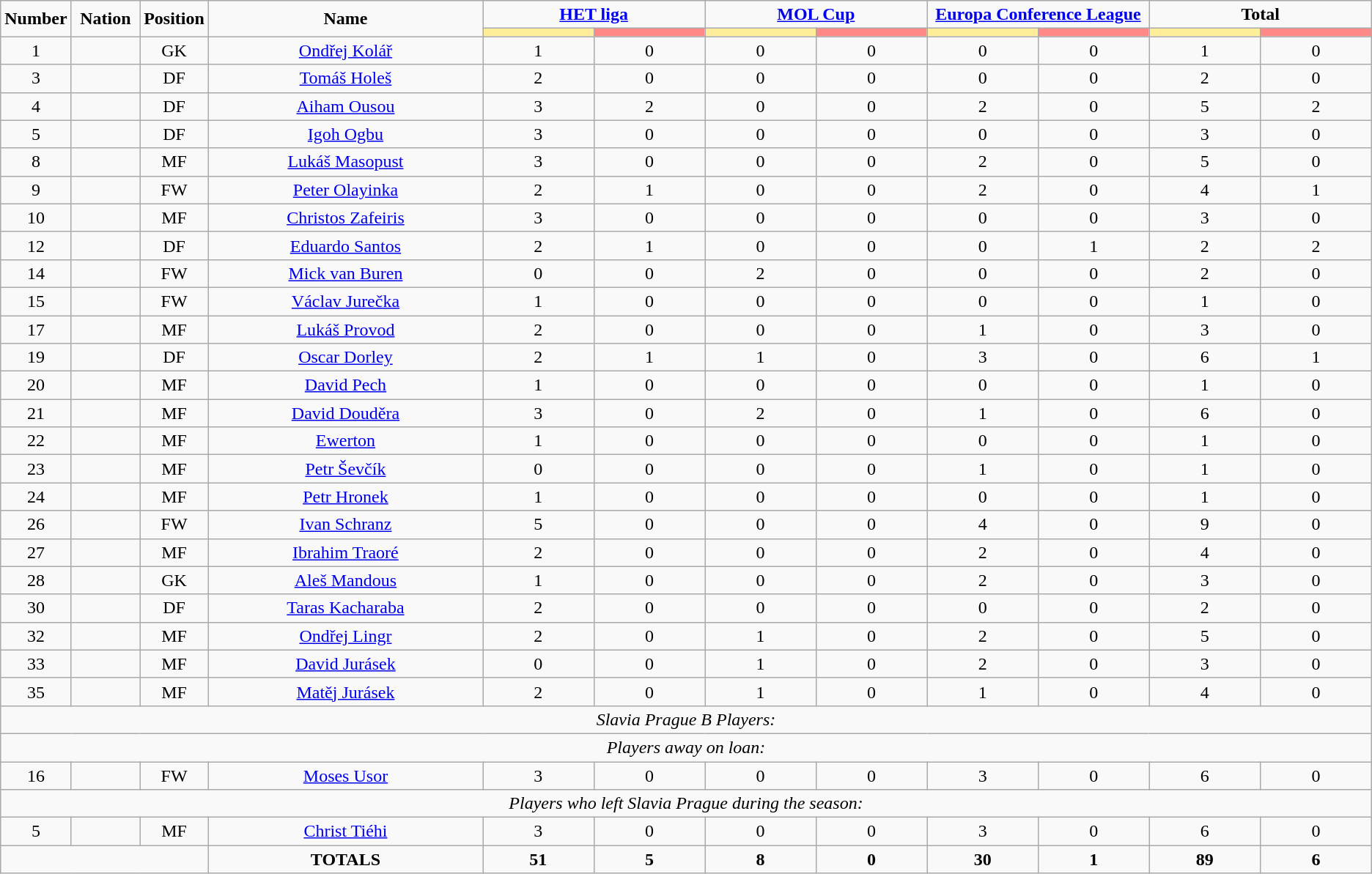<table class="wikitable" style="text-align:center;">
<tr>
<td rowspan="2"  style="width:5%; text-align:center;"><strong>Number</strong></td>
<td rowspan="2"  style="width:5%; text-align:center;"><strong>Nation</strong></td>
<td rowspan="2"  style="width:5%; text-align:center;"><strong>Position</strong></td>
<td rowspan="2"  style="width:20%; text-align:center;"><strong>Name</strong></td>
<td colspan="2" style="text-align:center;"><strong><a href='#'>HET liga</a></strong></td>
<td colspan="2" style="text-align:center;"><strong><a href='#'>MOL Cup</a></strong></td>
<td colspan="2" style="text-align:center;"><strong><a href='#'>Europa Conference League</a></strong></td>
<td colspan="2" style="text-align:center;"><strong>Total</strong></td>
</tr>
<tr>
<th style="width:60px; background:#fe9;"></th>
<th style="width:60px; background:#ff8888;"></th>
<th style="width:60px; background:#fe9;"></th>
<th style="width:60px; background:#ff8888;"></th>
<th style="width:60px; background:#fe9;"></th>
<th style="width:60px; background:#ff8888;"></th>
<th style="width:60px; background:#fe9;"></th>
<th style="width:60px; background:#ff8888;"></th>
</tr>
<tr>
<td>1</td>
<td></td>
<td>GK</td>
<td><a href='#'>Ondřej Kolář</a></td>
<td>1</td>
<td>0</td>
<td>0</td>
<td>0</td>
<td>0</td>
<td>0</td>
<td>1</td>
<td>0</td>
</tr>
<tr>
<td>3</td>
<td></td>
<td>DF</td>
<td><a href='#'>Tomáš Holeš</a></td>
<td>2</td>
<td>0</td>
<td>0</td>
<td>0</td>
<td>0</td>
<td>0</td>
<td>2</td>
<td>0</td>
</tr>
<tr>
<td>4</td>
<td></td>
<td>DF</td>
<td><a href='#'>Aiham Ousou</a></td>
<td>3</td>
<td>2</td>
<td>0</td>
<td>0</td>
<td>2</td>
<td>0</td>
<td>5</td>
<td>2</td>
</tr>
<tr>
<td>5</td>
<td></td>
<td>DF</td>
<td><a href='#'>Igoh Ogbu</a></td>
<td>3</td>
<td>0</td>
<td>0</td>
<td>0</td>
<td>0</td>
<td>0</td>
<td>3</td>
<td>0</td>
</tr>
<tr>
<td>8</td>
<td></td>
<td>MF</td>
<td><a href='#'>Lukáš Masopust</a></td>
<td>3</td>
<td>0</td>
<td>0</td>
<td>0</td>
<td>2</td>
<td>0</td>
<td>5</td>
<td>0</td>
</tr>
<tr>
<td>9</td>
<td></td>
<td>FW</td>
<td><a href='#'>Peter Olayinka</a></td>
<td>2</td>
<td>1</td>
<td>0</td>
<td>0</td>
<td>2</td>
<td>0</td>
<td>4</td>
<td>1</td>
</tr>
<tr>
<td>10</td>
<td></td>
<td>MF</td>
<td><a href='#'>Christos Zafeiris</a></td>
<td>3</td>
<td>0</td>
<td>0</td>
<td>0</td>
<td>0</td>
<td>0</td>
<td>3</td>
<td>0</td>
</tr>
<tr>
<td>12</td>
<td></td>
<td>DF</td>
<td><a href='#'>Eduardo Santos</a></td>
<td>2</td>
<td>1</td>
<td>0</td>
<td>0</td>
<td>0</td>
<td>1</td>
<td>2</td>
<td>2</td>
</tr>
<tr>
<td>14</td>
<td></td>
<td>FW</td>
<td><a href='#'>Mick van Buren</a></td>
<td>0</td>
<td>0</td>
<td>2</td>
<td>0</td>
<td>0</td>
<td>0</td>
<td>2</td>
<td>0</td>
</tr>
<tr>
<td>15</td>
<td></td>
<td>FW</td>
<td><a href='#'>Václav Jurečka</a></td>
<td>1</td>
<td>0</td>
<td>0</td>
<td>0</td>
<td>0</td>
<td>0</td>
<td>1</td>
<td>0</td>
</tr>
<tr>
<td>17</td>
<td></td>
<td>MF</td>
<td><a href='#'>Lukáš Provod</a></td>
<td>2</td>
<td>0</td>
<td>0</td>
<td>0</td>
<td>1</td>
<td>0</td>
<td>3</td>
<td>0</td>
</tr>
<tr>
<td>19</td>
<td></td>
<td>DF</td>
<td><a href='#'>Oscar Dorley</a></td>
<td>2</td>
<td>1</td>
<td>1</td>
<td>0</td>
<td>3</td>
<td>0</td>
<td>6</td>
<td>1</td>
</tr>
<tr>
<td>20</td>
<td></td>
<td>MF</td>
<td><a href='#'>David Pech</a></td>
<td>1</td>
<td>0</td>
<td>0</td>
<td>0</td>
<td>0</td>
<td>0</td>
<td>1</td>
<td>0</td>
</tr>
<tr>
<td>21</td>
<td></td>
<td>MF</td>
<td><a href='#'>David Douděra</a></td>
<td>3</td>
<td>0</td>
<td>2</td>
<td>0</td>
<td>1</td>
<td>0</td>
<td>6</td>
<td>0</td>
</tr>
<tr>
<td>22</td>
<td></td>
<td>MF</td>
<td><a href='#'>Ewerton</a></td>
<td>1</td>
<td>0</td>
<td>0</td>
<td>0</td>
<td>0</td>
<td>0</td>
<td>1</td>
<td>0</td>
</tr>
<tr>
<td>23</td>
<td></td>
<td>MF</td>
<td><a href='#'>Petr Ševčík</a></td>
<td>0</td>
<td>0</td>
<td>0</td>
<td>0</td>
<td>1</td>
<td>0</td>
<td>1</td>
<td>0</td>
</tr>
<tr>
<td>24</td>
<td></td>
<td>MF</td>
<td><a href='#'>Petr Hronek</a></td>
<td>1</td>
<td>0</td>
<td>0</td>
<td>0</td>
<td>0</td>
<td>0</td>
<td>1</td>
<td>0</td>
</tr>
<tr>
<td>26</td>
<td></td>
<td>FW</td>
<td><a href='#'>Ivan Schranz</a></td>
<td>5</td>
<td>0</td>
<td>0</td>
<td>0</td>
<td>4</td>
<td>0</td>
<td>9</td>
<td>0</td>
</tr>
<tr>
<td>27</td>
<td></td>
<td>MF</td>
<td><a href='#'>Ibrahim Traoré</a></td>
<td>2</td>
<td>0</td>
<td>0</td>
<td>0</td>
<td>2</td>
<td>0</td>
<td>4</td>
<td>0</td>
</tr>
<tr>
<td>28</td>
<td></td>
<td>GK</td>
<td><a href='#'>Aleš Mandous</a></td>
<td>1</td>
<td>0</td>
<td>0</td>
<td>0</td>
<td>2</td>
<td>0</td>
<td>3</td>
<td>0</td>
</tr>
<tr>
<td>30</td>
<td></td>
<td>DF</td>
<td><a href='#'>Taras Kacharaba</a></td>
<td>2</td>
<td>0</td>
<td>0</td>
<td>0</td>
<td>0</td>
<td>0</td>
<td>2</td>
<td>0</td>
</tr>
<tr>
<td>32</td>
<td></td>
<td>MF</td>
<td><a href='#'>Ondřej Lingr</a></td>
<td>2</td>
<td>0</td>
<td>1</td>
<td>0</td>
<td>2</td>
<td>0</td>
<td>5</td>
<td>0</td>
</tr>
<tr>
<td>33</td>
<td></td>
<td>MF</td>
<td><a href='#'>David Jurásek</a></td>
<td>0</td>
<td>0</td>
<td>1</td>
<td>0</td>
<td>2</td>
<td>0</td>
<td>3</td>
<td>0</td>
</tr>
<tr>
<td>35</td>
<td></td>
<td>MF</td>
<td><a href='#'>Matěj Jurásek</a></td>
<td>2</td>
<td>0</td>
<td>1</td>
<td>0</td>
<td>1</td>
<td>0</td>
<td>4</td>
<td>0</td>
</tr>
<tr>
<td colspan="14"><em>Slavia Prague B Players:</em></td>
</tr>
<tr>
<td colspan="14"><em>Players away on loan:</em></td>
</tr>
<tr>
<td>16</td>
<td></td>
<td>FW</td>
<td><a href='#'>Moses Usor</a></td>
<td>3</td>
<td>0</td>
<td>0</td>
<td>0</td>
<td>3</td>
<td>0</td>
<td>6</td>
<td>0</td>
</tr>
<tr>
<td colspan="14"><em>Players who left Slavia Prague during the season:</em></td>
</tr>
<tr>
<td>5</td>
<td></td>
<td>MF</td>
<td><a href='#'>Christ Tiéhi</a></td>
<td>3</td>
<td>0</td>
<td>0</td>
<td>0</td>
<td>3</td>
<td>0</td>
<td>6</td>
<td>0</td>
</tr>
<tr>
<td colspan="3"></td>
<td><strong>TOTALS</strong></td>
<td><strong>51</strong></td>
<td><strong>5</strong></td>
<td><strong>8</strong></td>
<td><strong>0</strong></td>
<td><strong>30</strong></td>
<td><strong>1</strong></td>
<td><strong>89</strong></td>
<td><strong>6</strong></td>
</tr>
</table>
